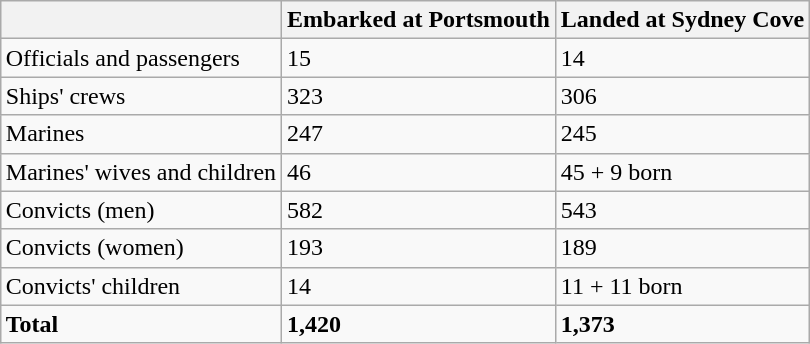<table class="wikitable" style="margin: 1em auto 1em auto" style="text-align:center">
<tr>
<th></th>
<th>Embarked at Portsmouth</th>
<th>Landed at Sydney Cove</th>
</tr>
<tr>
<td>Officials and passengers</td>
<td>15</td>
<td>14</td>
</tr>
<tr>
<td>Ships' crews</td>
<td>323</td>
<td>306</td>
</tr>
<tr>
<td>Marines</td>
<td>247</td>
<td>245</td>
</tr>
<tr>
<td>Marines' wives and children</td>
<td>46</td>
<td>45 + 9 born</td>
</tr>
<tr>
<td>Convicts (men)</td>
<td>582</td>
<td>543</td>
</tr>
<tr>
<td>Convicts (women)</td>
<td>193</td>
<td>189</td>
</tr>
<tr>
<td>Convicts' children</td>
<td>14</td>
<td>11 + 11 born</td>
</tr>
<tr>
<td><strong>Total</strong></td>
<td><strong>1,420</strong></td>
<td><strong>1,373</strong></td>
</tr>
</table>
